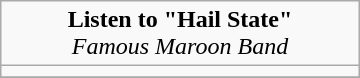<table class="wikitable" align="right" style="width: 15em; text-align: left; font-size: 100%;">
<tr>
<td style="text-align:center; font-size: verysmall;"><strong>Listen to "Hail State"</strong><br><em>Famous Maroon Band</em></td>
</tr>
<tr>
<td style="text-align:center; font-size: verysmall;"></td>
</tr>
<tr>
</tr>
</table>
